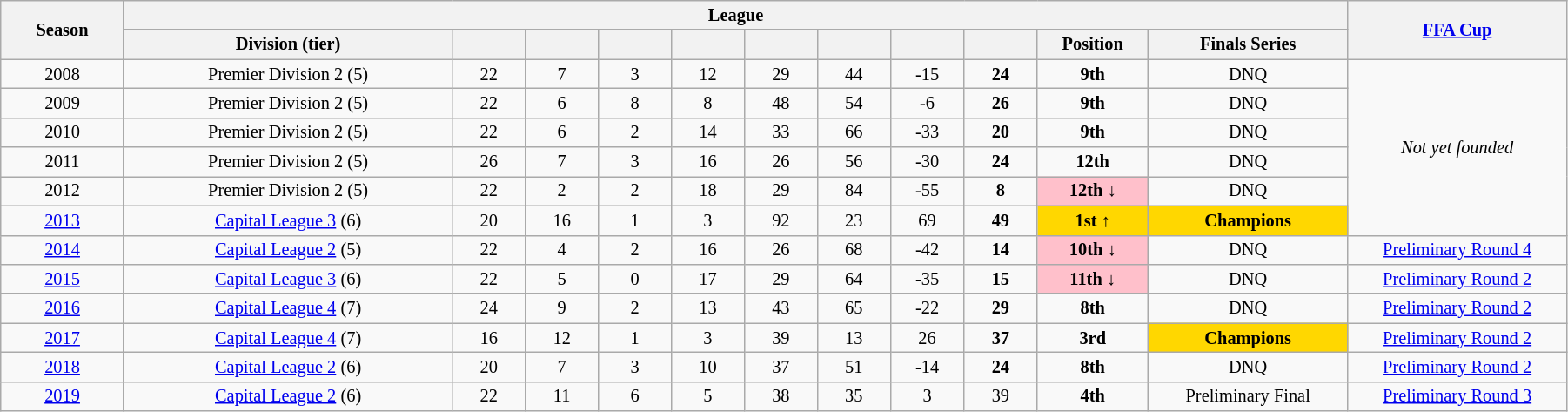<table class="wikitable" style="text-align:center; font-size:85%;width:95%; text-align:center">
<tr>
<th rowspan=2 width=3%>Season</th>
<th rowspan=1 colspan=11 width=28%>League</th>
<th rowspan=2 width=6%><a href='#'>FFA Cup</a></th>
</tr>
<tr>
<th width=9%>Division (tier)</th>
<th width=2%></th>
<th width=2%></th>
<th width=2%></th>
<th width=2%></th>
<th width=2%></th>
<th width=2%></th>
<th width=2%></th>
<th width=2%></th>
<th width=2%>Position</th>
<th width=5%>Finals Series</th>
</tr>
<tr>
<td>2008</td>
<td>Premier Division 2 (5)</td>
<td>22</td>
<td>7</td>
<td>3</td>
<td>12</td>
<td>29</td>
<td>44</td>
<td>-15</td>
<td><strong>24</strong></td>
<td><strong>9th</strong></td>
<td>DNQ</td>
<td rowspan=6><em>Not yet founded</em></td>
</tr>
<tr>
<td>2009</td>
<td>Premier Division 2 (5)</td>
<td>22</td>
<td>6</td>
<td>8</td>
<td>8</td>
<td>48</td>
<td>54</td>
<td>-6</td>
<td><strong>26</strong></td>
<td><strong>9th</strong></td>
<td>DNQ</td>
</tr>
<tr>
<td>2010</td>
<td>Premier Division 2 (5)</td>
<td>22</td>
<td>6</td>
<td>2</td>
<td>14</td>
<td>33</td>
<td>66</td>
<td>-33</td>
<td><strong>20</strong></td>
<td><strong>9th</strong></td>
<td>DNQ</td>
</tr>
<tr>
<td>2011</td>
<td>Premier Division 2 (5)</td>
<td>26</td>
<td>7</td>
<td>3</td>
<td>16</td>
<td>26</td>
<td>56</td>
<td>-30</td>
<td><strong>24</strong></td>
<td><strong>12th</strong></td>
<td>DNQ</td>
</tr>
<tr>
<td>2012</td>
<td>Premier Division 2 (5)</td>
<td>22</td>
<td>2</td>
<td>2</td>
<td>18</td>
<td>29</td>
<td>84</td>
<td>-55</td>
<td><strong>8</strong></td>
<td bgcolor=pink><strong>12th ↓</strong></td>
<td>DNQ</td>
</tr>
<tr>
<td><a href='#'>2013</a></td>
<td><a href='#'>Capital League 3</a>  (6)</td>
<td>20</td>
<td>16</td>
<td>1</td>
<td>3</td>
<td>92</td>
<td>23</td>
<td>69</td>
<td><strong>49</strong></td>
<td bgcolor=gold><strong>1st ↑</strong></td>
<td bgcolor=gold><strong>Champions</strong></td>
</tr>
<tr>
<td><a href='#'>2014</a></td>
<td><a href='#'>Capital League 2</a>  (5)</td>
<td>22</td>
<td>4</td>
<td>2</td>
<td>16</td>
<td>26</td>
<td>68</td>
<td>-42</td>
<td><strong>14</strong></td>
<td bgcolor=pink><strong>10th ↓</strong></td>
<td>DNQ</td>
<td><a href='#'>Preliminary Round 4</a></td>
</tr>
<tr>
<td><a href='#'>2015</a></td>
<td><a href='#'>Capital League 3</a>  (6)</td>
<td>22</td>
<td>5</td>
<td>0</td>
<td>17</td>
<td>29</td>
<td>64</td>
<td>-35</td>
<td><strong>15</strong></td>
<td bgcolor=pink><strong>11th ↓</strong></td>
<td>DNQ</td>
<td><a href='#'>Preliminary Round 2</a></td>
</tr>
<tr>
<td><a href='#'>2016</a></td>
<td><a href='#'>Capital League 4</a>  (7)</td>
<td>24</td>
<td>9</td>
<td>2</td>
<td>13</td>
<td>43</td>
<td>65</td>
<td>-22</td>
<td><strong>29</strong></td>
<td><strong>8th</strong></td>
<td>DNQ</td>
<td><a href='#'>Preliminary Round 2</a></td>
</tr>
<tr>
<td><a href='#'>2017</a></td>
<td><a href='#'>Capital League 4</a> (7)</td>
<td>16</td>
<td>12</td>
<td>1</td>
<td>3</td>
<td>39</td>
<td>13</td>
<td>26</td>
<td><strong>37</strong></td>
<td><strong>3rd</strong></td>
<td bgcolor=gold><strong>Champions</strong></td>
<td><a href='#'>Preliminary Round 2</a></td>
</tr>
<tr>
<td><a href='#'>2018</a></td>
<td><a href='#'>Capital League 2</a>  (6)</td>
<td>20</td>
<td>7</td>
<td>3</td>
<td>10</td>
<td>37</td>
<td>51</td>
<td>-14</td>
<td><strong>24</strong></td>
<td><strong>8th</strong></td>
<td>DNQ</td>
<td><a href='#'>Preliminary Round 2</a></td>
</tr>
<tr>
<td><a href='#'>2019</a></td>
<td><a href='#'>Capital League 2</a>  (6)</td>
<td>22</td>
<td>11</td>
<td>6</td>
<td>5</td>
<td>38</td>
<td>35</td>
<td>3</td>
<td>39</td>
<td><strong>4th</strong></td>
<td>Preliminary Final</td>
<td><a href='#'>Preliminary Round 3</a></td>
</tr>
</table>
